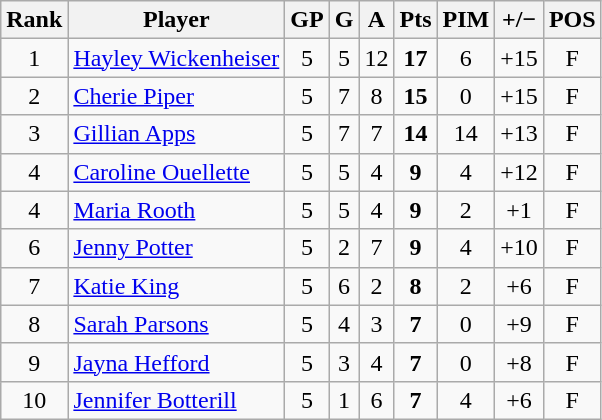<table class="wikitable sortable" style="text-align:center;">
<tr>
<th>Rank</th>
<th>Player</th>
<th>GP</th>
<th>G</th>
<th>A</th>
<th>Pts</th>
<th>PIM</th>
<th>+/−</th>
<th>POS</th>
</tr>
<tr>
<td>1</td>
<td align=left> <a href='#'>Hayley Wickenheiser</a></td>
<td>5</td>
<td>5</td>
<td>12</td>
<td><strong>17</strong></td>
<td>6</td>
<td>+15</td>
<td>F</td>
</tr>
<tr>
<td>2</td>
<td align=left> <a href='#'>Cherie Piper</a></td>
<td>5</td>
<td>7</td>
<td>8</td>
<td><strong>15</strong></td>
<td>0</td>
<td>+15</td>
<td>F</td>
</tr>
<tr>
<td>3</td>
<td align=left> <a href='#'>Gillian Apps</a></td>
<td>5</td>
<td>7</td>
<td>7</td>
<td><strong>14</strong></td>
<td>14</td>
<td>+13</td>
<td>F</td>
</tr>
<tr>
<td>4</td>
<td align=left> <a href='#'>Caroline Ouellette</a></td>
<td>5</td>
<td>5</td>
<td>4</td>
<td><strong>9</strong></td>
<td>4</td>
<td>+12</td>
<td>F</td>
</tr>
<tr>
<td>4</td>
<td align=left> <a href='#'>Maria Rooth</a></td>
<td>5</td>
<td>5</td>
<td>4</td>
<td><strong>9</strong></td>
<td>2</td>
<td>+1</td>
<td>F</td>
</tr>
<tr>
<td>6</td>
<td align=left> <a href='#'>Jenny Potter</a></td>
<td>5</td>
<td>2</td>
<td>7</td>
<td><strong>9</strong></td>
<td>4</td>
<td>+10</td>
<td>F</td>
</tr>
<tr>
<td>7</td>
<td align=left> <a href='#'>Katie King</a></td>
<td>5</td>
<td>6</td>
<td>2</td>
<td><strong>8</strong></td>
<td>2</td>
<td>+6</td>
<td>F</td>
</tr>
<tr>
<td>8</td>
<td align=left> <a href='#'>Sarah Parsons</a></td>
<td>5</td>
<td>4</td>
<td>3</td>
<td><strong>7</strong></td>
<td>0</td>
<td>+9</td>
<td>F</td>
</tr>
<tr>
<td>9</td>
<td align=left> <a href='#'>Jayna Hefford</a></td>
<td>5</td>
<td>3</td>
<td>4</td>
<td><strong>7</strong></td>
<td>0</td>
<td>+8</td>
<td>F</td>
</tr>
<tr>
<td>10</td>
<td align=left> <a href='#'>Jennifer Botterill</a></td>
<td>5</td>
<td>1</td>
<td>6</td>
<td><strong>7</strong></td>
<td>4</td>
<td>+6</td>
<td>F</td>
</tr>
</table>
